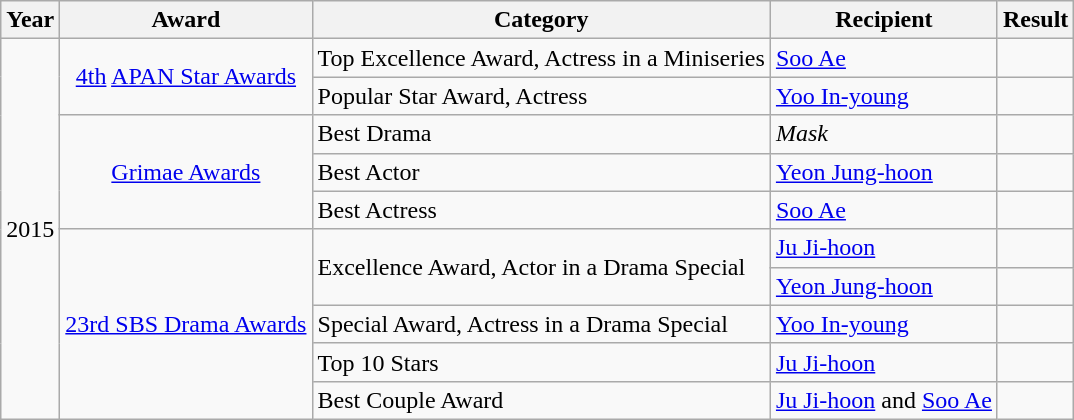<table class="wikitable">
<tr>
<th>Year</th>
<th>Award</th>
<th>Category</th>
<th>Recipient</th>
<th>Result</th>
</tr>
<tr>
<td rowspan="12">2015</td>
<td rowspan="2" style="text-align:center;"><a href='#'>4th</a> <a href='#'>APAN Star Awards</a></td>
<td>Top Excellence Award, Actress in a Miniseries</td>
<td><a href='#'>Soo Ae</a></td>
<td></td>
</tr>
<tr>
<td>Popular Star Award, Actress</td>
<td><a href='#'>Yoo In-young</a></td>
<td></td>
</tr>
<tr>
<td rowspan="3" style="text-align:center;"><a href='#'>Grimae Awards</a></td>
<td>Best Drama</td>
<td><em>Mask</em></td>
<td></td>
</tr>
<tr>
<td>Best Actor</td>
<td><a href='#'>Yeon Jung-hoon</a></td>
<td></td>
</tr>
<tr>
<td>Best Actress</td>
<td><a href='#'>Soo Ae</a></td>
<td></td>
</tr>
<tr>
<td rowspan="5" style="text-align:center;"><a href='#'>23rd SBS Drama Awards</a></td>
<td rowspan="2">Excellence Award, Actor in a Drama Special</td>
<td><a href='#'>Ju Ji-hoon</a></td>
<td></td>
</tr>
<tr>
<td><a href='#'>Yeon Jung-hoon</a></td>
<td></td>
</tr>
<tr>
<td>Special Award, Actress in a Drama Special</td>
<td><a href='#'>Yoo In-young</a></td>
<td></td>
</tr>
<tr>
<td>Top 10 Stars</td>
<td><a href='#'>Ju Ji-hoon</a></td>
<td></td>
</tr>
<tr>
<td>Best Couple Award</td>
<td><a href='#'>Ju Ji-hoon</a> and <a href='#'>Soo Ae</a></td>
<td></td>
</tr>
</table>
